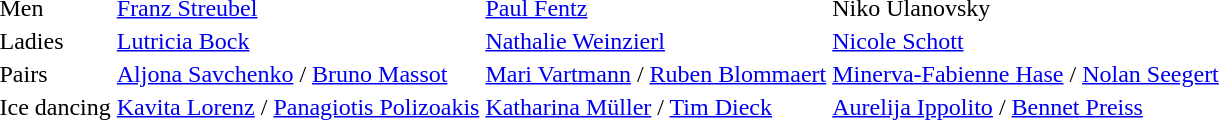<table>
<tr>
<td>Men</td>
<td><a href='#'>Franz Streubel</a></td>
<td><a href='#'>Paul Fentz</a></td>
<td>Niko Ulanovsky</td>
</tr>
<tr>
<td>Ladies</td>
<td><a href='#'>Lutricia Bock</a></td>
<td><a href='#'>Nathalie Weinzierl</a></td>
<td><a href='#'>Nicole Schott</a></td>
</tr>
<tr>
<td>Pairs</td>
<td><a href='#'>Aljona Savchenko</a> / <a href='#'>Bruno Massot</a></td>
<td><a href='#'>Mari Vartmann</a> / <a href='#'>Ruben Blommaert</a></td>
<td><a href='#'>Minerva-Fabienne Hase</a> / <a href='#'>Nolan Seegert</a></td>
</tr>
<tr>
<td>Ice dancing</td>
<td><a href='#'>Kavita Lorenz</a> / <a href='#'>Panagiotis Polizoakis</a></td>
<td><a href='#'>Katharina Müller</a> / <a href='#'>Tim Dieck</a></td>
<td><a href='#'>Aurelija Ippolito</a> / <a href='#'>Bennet Preiss</a></td>
</tr>
</table>
